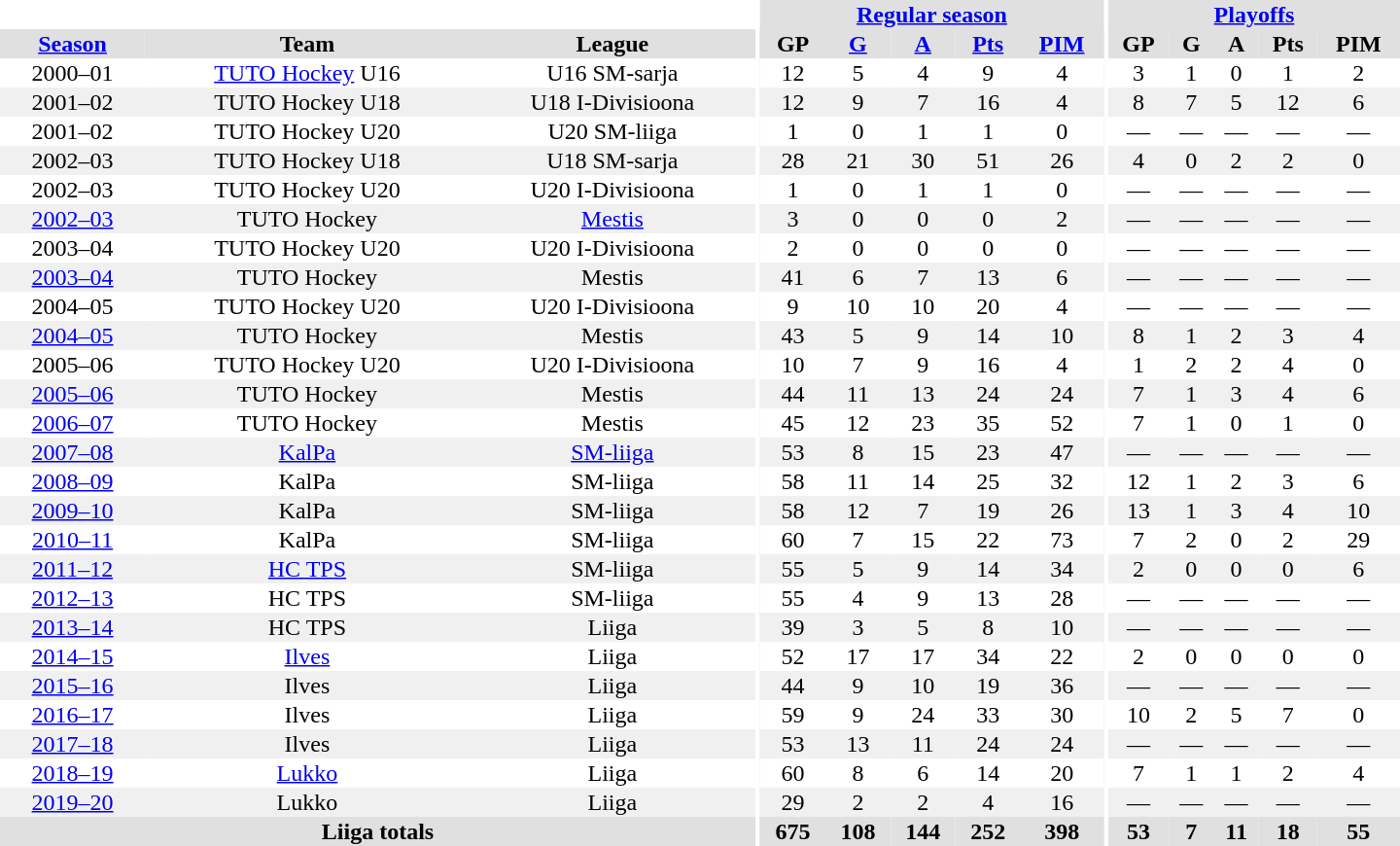<table border="0" cellpadding="1" cellspacing="0" style="text-align:center; width:60em">
<tr bgcolor="#e0e0e0">
<th colspan="3" bgcolor="#ffffff"></th>
<th rowspan="99" bgcolor="#ffffff"></th>
<th colspan="5"><a href='#'>Regular season</a></th>
<th rowspan="99" bgcolor="#ffffff"></th>
<th colspan="5"><a href='#'>Playoffs</a></th>
</tr>
<tr bgcolor="#e0e0e0">
<th><a href='#'>Season</a></th>
<th>Team</th>
<th>League</th>
<th>GP</th>
<th><a href='#'>G</a></th>
<th><a href='#'>A</a></th>
<th><a href='#'>Pts</a></th>
<th><a href='#'>PIM</a></th>
<th>GP</th>
<th>G</th>
<th>A</th>
<th>Pts</th>
<th>PIM</th>
</tr>
<tr>
<td>2000–01</td>
<td><a href='#'>TUTO Hockey</a> U16</td>
<td>U16 SM-sarja</td>
<td>12</td>
<td>5</td>
<td>4</td>
<td>9</td>
<td>4</td>
<td>3</td>
<td>1</td>
<td>0</td>
<td>1</td>
<td>2</td>
</tr>
<tr bgcolor="#f0f0f0">
<td>2001–02</td>
<td>TUTO Hockey U18</td>
<td>U18 I-Divisioona</td>
<td>12</td>
<td>9</td>
<td>7</td>
<td>16</td>
<td>4</td>
<td>8</td>
<td>7</td>
<td>5</td>
<td>12</td>
<td>6</td>
</tr>
<tr>
<td>2001–02</td>
<td>TUTO Hockey U20</td>
<td>U20 SM-liiga</td>
<td>1</td>
<td>0</td>
<td>1</td>
<td>1</td>
<td>0</td>
<td>—</td>
<td>—</td>
<td>—</td>
<td>—</td>
<td>—</td>
</tr>
<tr bgcolor="#f0f0f0">
<td>2002–03</td>
<td>TUTO Hockey U18</td>
<td>U18 SM-sarja</td>
<td>28</td>
<td>21</td>
<td>30</td>
<td>51</td>
<td>26</td>
<td>4</td>
<td>0</td>
<td>2</td>
<td>2</td>
<td>0</td>
</tr>
<tr>
<td>2002–03</td>
<td>TUTO Hockey U20</td>
<td>U20 I-Divisioona</td>
<td>1</td>
<td>0</td>
<td>1</td>
<td>1</td>
<td>0</td>
<td>—</td>
<td>—</td>
<td>—</td>
<td>—</td>
<td>—</td>
</tr>
<tr bgcolor="#f0f0f0">
<td><a href='#'>2002–03</a></td>
<td>TUTO Hockey</td>
<td><a href='#'>Mestis</a></td>
<td>3</td>
<td>0</td>
<td>0</td>
<td>0</td>
<td>2</td>
<td>—</td>
<td>—</td>
<td>—</td>
<td>—</td>
<td>—</td>
</tr>
<tr>
<td>2003–04</td>
<td>TUTO Hockey U20</td>
<td>U20 I-Divisioona</td>
<td>2</td>
<td>0</td>
<td>0</td>
<td>0</td>
<td>0</td>
<td>—</td>
<td>—</td>
<td>—</td>
<td>—</td>
<td>—</td>
</tr>
<tr bgcolor="#f0f0f0">
<td><a href='#'>2003–04</a></td>
<td>TUTO Hockey</td>
<td>Mestis</td>
<td>41</td>
<td>6</td>
<td>7</td>
<td>13</td>
<td>6</td>
<td>—</td>
<td>—</td>
<td>—</td>
<td>—</td>
<td>—</td>
</tr>
<tr>
<td>2004–05</td>
<td>TUTO Hockey U20</td>
<td>U20 I-Divisioona</td>
<td>9</td>
<td>10</td>
<td>10</td>
<td>20</td>
<td>4</td>
<td>—</td>
<td>—</td>
<td>—</td>
<td>—</td>
<td>—</td>
</tr>
<tr bgcolor="#f0f0f0">
<td><a href='#'>2004–05</a></td>
<td>TUTO Hockey</td>
<td>Mestis</td>
<td>43</td>
<td>5</td>
<td>9</td>
<td>14</td>
<td>10</td>
<td>8</td>
<td>1</td>
<td>2</td>
<td>3</td>
<td>4</td>
</tr>
<tr>
<td>2005–06</td>
<td>TUTO Hockey U20</td>
<td>U20 I-Divisioona</td>
<td>10</td>
<td>7</td>
<td>9</td>
<td>16</td>
<td>4</td>
<td>1</td>
<td>2</td>
<td>2</td>
<td>4</td>
<td>0</td>
</tr>
<tr bgcolor="#f0f0f0">
<td><a href='#'>2005–06</a></td>
<td>TUTO Hockey</td>
<td>Mestis</td>
<td>44</td>
<td>11</td>
<td>13</td>
<td>24</td>
<td>24</td>
<td>7</td>
<td>1</td>
<td>3</td>
<td>4</td>
<td>6</td>
</tr>
<tr>
<td><a href='#'>2006–07</a></td>
<td>TUTO Hockey</td>
<td>Mestis</td>
<td>45</td>
<td>12</td>
<td>23</td>
<td>35</td>
<td>52</td>
<td>7</td>
<td>1</td>
<td>0</td>
<td>1</td>
<td>0</td>
</tr>
<tr bgcolor="#f0f0f0">
<td><a href='#'>2007–08</a></td>
<td><a href='#'>KalPa</a></td>
<td><a href='#'>SM-liiga</a></td>
<td>53</td>
<td>8</td>
<td>15</td>
<td>23</td>
<td>47</td>
<td>—</td>
<td>—</td>
<td>—</td>
<td>—</td>
<td>—</td>
</tr>
<tr>
<td><a href='#'>2008–09</a></td>
<td>KalPa</td>
<td>SM-liiga</td>
<td>58</td>
<td>11</td>
<td>14</td>
<td>25</td>
<td>32</td>
<td>12</td>
<td>1</td>
<td>2</td>
<td>3</td>
<td>6</td>
</tr>
<tr bgcolor="#f0f0f0">
<td><a href='#'>2009–10</a></td>
<td>KalPa</td>
<td>SM-liiga</td>
<td>58</td>
<td>12</td>
<td>7</td>
<td>19</td>
<td>26</td>
<td>13</td>
<td>1</td>
<td>3</td>
<td>4</td>
<td>10</td>
</tr>
<tr>
<td><a href='#'>2010–11</a></td>
<td>KalPa</td>
<td>SM-liiga</td>
<td>60</td>
<td>7</td>
<td>15</td>
<td>22</td>
<td>73</td>
<td>7</td>
<td>2</td>
<td>0</td>
<td>2</td>
<td>29</td>
</tr>
<tr bgcolor="#f0f0f0">
<td><a href='#'>2011–12</a></td>
<td><a href='#'>HC TPS</a></td>
<td>SM-liiga</td>
<td>55</td>
<td>5</td>
<td>9</td>
<td>14</td>
<td>34</td>
<td>2</td>
<td>0</td>
<td>0</td>
<td>0</td>
<td>6</td>
</tr>
<tr>
<td><a href='#'>2012–13</a></td>
<td>HC TPS</td>
<td>SM-liiga</td>
<td>55</td>
<td>4</td>
<td>9</td>
<td>13</td>
<td>28</td>
<td>—</td>
<td>—</td>
<td>—</td>
<td>—</td>
<td>—</td>
</tr>
<tr bgcolor="#f0f0f0">
<td><a href='#'>2013–14</a></td>
<td>HC TPS</td>
<td>Liiga</td>
<td>39</td>
<td>3</td>
<td>5</td>
<td>8</td>
<td>10</td>
<td>—</td>
<td>—</td>
<td>—</td>
<td>—</td>
<td>—</td>
</tr>
<tr>
<td><a href='#'>2014–15</a></td>
<td><a href='#'>Ilves</a></td>
<td>Liiga</td>
<td>52</td>
<td>17</td>
<td>17</td>
<td>34</td>
<td>22</td>
<td>2</td>
<td>0</td>
<td>0</td>
<td>0</td>
<td>0</td>
</tr>
<tr bgcolor="#f0f0f0">
<td><a href='#'>2015–16</a></td>
<td>Ilves</td>
<td>Liiga</td>
<td>44</td>
<td>9</td>
<td>10</td>
<td>19</td>
<td>36</td>
<td>—</td>
<td>—</td>
<td>—</td>
<td>—</td>
<td>—</td>
</tr>
<tr>
<td><a href='#'>2016–17</a></td>
<td>Ilves</td>
<td>Liiga</td>
<td>59</td>
<td>9</td>
<td>24</td>
<td>33</td>
<td>30</td>
<td>10</td>
<td>2</td>
<td>5</td>
<td>7</td>
<td>0</td>
</tr>
<tr bgcolor="#f0f0f0">
<td><a href='#'>2017–18</a></td>
<td>Ilves</td>
<td>Liiga</td>
<td>53</td>
<td>13</td>
<td>11</td>
<td>24</td>
<td>24</td>
<td>—</td>
<td>—</td>
<td>—</td>
<td>—</td>
<td>—</td>
</tr>
<tr>
<td><a href='#'>2018–19</a></td>
<td><a href='#'>Lukko</a></td>
<td>Liiga</td>
<td>60</td>
<td>8</td>
<td>6</td>
<td>14</td>
<td>20</td>
<td>7</td>
<td>1</td>
<td>1</td>
<td>2</td>
<td>4</td>
</tr>
<tr bgcolor="#f0f0f0">
<td><a href='#'>2019–20</a></td>
<td>Lukko</td>
<td>Liiga</td>
<td>29</td>
<td>2</td>
<td>2</td>
<td>4</td>
<td>16</td>
<td>—</td>
<td>—</td>
<td>—</td>
<td>—</td>
<td>—</td>
</tr>
<tr>
</tr>
<tr ALIGN="center" bgcolor="#e0e0e0">
<th colspan="3">Liiga totals</th>
<th ALIGN="center">675</th>
<th ALIGN="center">108</th>
<th ALIGN="center">144</th>
<th ALIGN="center">252</th>
<th ALIGN="center">398</th>
<th ALIGN="center">53</th>
<th ALIGN="center">7</th>
<th ALIGN="center">11</th>
<th ALIGN="center">18</th>
<th ALIGN="center">55</th>
</tr>
</table>
